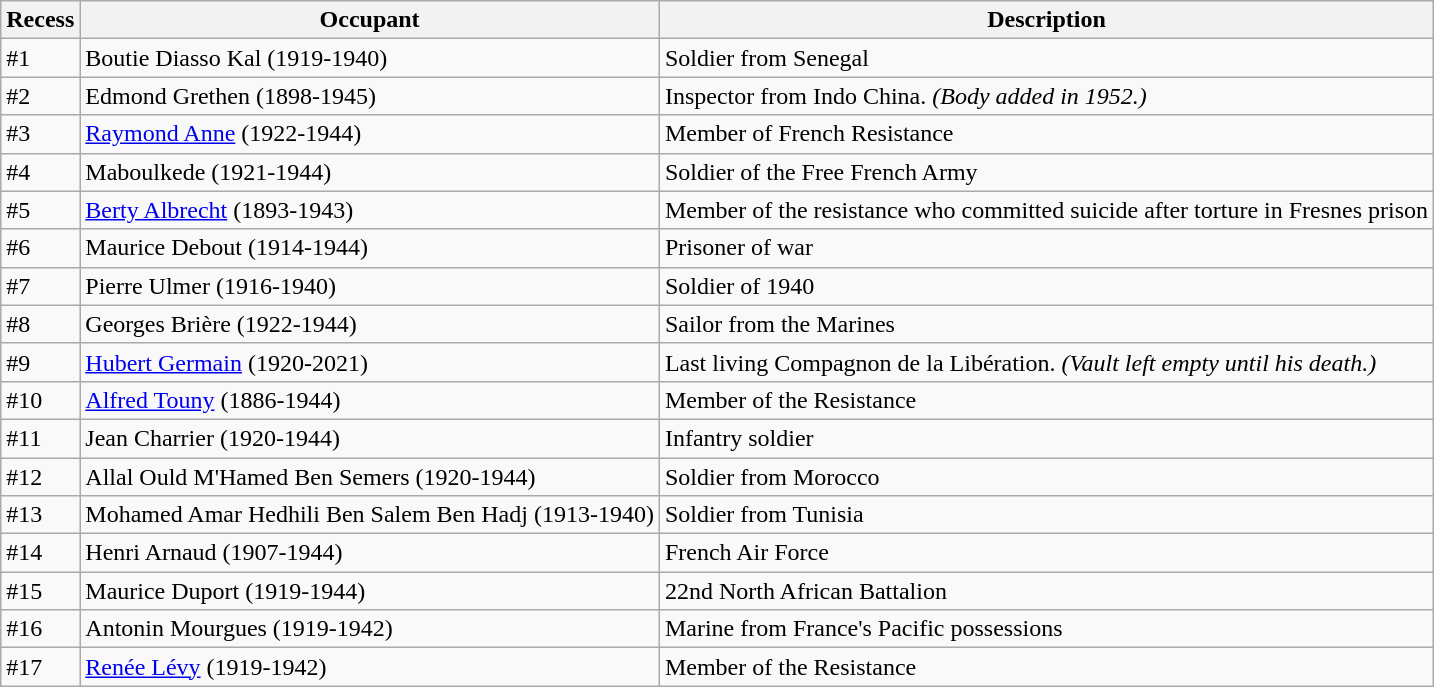<table class="wikitable sortable">
<tr>
<th>Recess</th>
<th>Occupant</th>
<th>Description</th>
</tr>
<tr>
<td>#1</td>
<td data-sort-value="Boutie">Boutie Diasso Kal (1919-1940)</td>
<td>Soldier from Senegal</td>
</tr>
<tr>
<td>#2</td>
<td data-sort-value="Grethen">Edmond Grethen (1898-1945)</td>
<td>Inspector from Indo China. <em>(Body added in 1952.)</em></td>
</tr>
<tr>
<td>#3</td>
<td data-sort-value="Anne"><a href='#'>Raymond Anne</a> (1922-1944)</td>
<td>Member of French Resistance</td>
</tr>
<tr>
<td>#4</td>
<td data-sort-value="Maboulkede">Maboulkede (1921-1944)</td>
<td>Soldier of the Free French Army</td>
</tr>
<tr>
<td>#5</td>
<td data-sort-value="Albrecht"><a href='#'>Berty Albrecht</a> (1893-1943)</td>
<td>Member of the resistance who committed suicide after torture in Fresnes prison</td>
</tr>
<tr>
<td>#6</td>
<td data-sort-value="Debout">Maurice Debout (1914-1944)</td>
<td>Prisoner of war</td>
</tr>
<tr>
<td>#7</td>
<td data-sort-value="Ulmer">Pierre Ulmer (1916-1940)</td>
<td>Soldier of 1940</td>
</tr>
<tr>
<td>#8</td>
<td data-sort-value="Brière">Georges Brière (1922-1944)</td>
<td>Sailor from the Marines</td>
</tr>
<tr>
<td>#9</td>
<td data-sort-value="Germain"><a href='#'>Hubert Germain</a> (1920-2021)</td>
<td>Last living Compagnon de la Libération. <em>(Vault left empty until his death.)</em></td>
</tr>
<tr>
<td>#10</td>
<td data-sort-value="Touny"><a href='#'>Alfred Touny</a> (1886-1944)</td>
<td>Member of the Resistance</td>
</tr>
<tr>
<td>#11</td>
<td data-sort-value="Charrier">Jean Charrier (1920-1944)</td>
<td>Infantry soldier</td>
</tr>
<tr>
<td>#12</td>
<td data-sort-value="Allal">Allal Ould M'Hamed Ben Semers (1920-1944)</td>
<td>Soldier from Morocco</td>
</tr>
<tr>
<td>#13</td>
<td data-sort-value="Hedhili ">Mohamed Amar Hedhili Ben Salem Ben Hadj (1913-1940)</td>
<td>Soldier from Tunisia</td>
</tr>
<tr>
<td>#14</td>
<td data-sort-value="Arnaud">Henri Arnaud (1907-1944)</td>
<td>French Air Force</td>
</tr>
<tr>
<td>#15</td>
<td data-sort-value="Duport">Maurice Duport (1919-1944)</td>
<td>22nd North African Battalion</td>
</tr>
<tr>
<td>#16</td>
<td data-sort-value="Mourgues">Antonin Mourgues (1919-1942)</td>
<td>Marine from France's Pacific possessions</td>
</tr>
<tr>
<td>#17</td>
<td data-sort-value="Lévy"><a href='#'>Renée Lévy</a> (1919-1942)</td>
<td>Member of the Resistance</td>
</tr>
</table>
